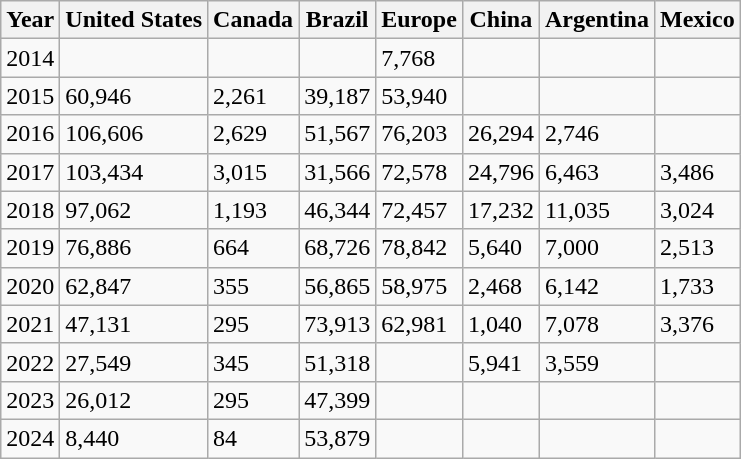<table class="wikitable">
<tr>
<th>Year</th>
<th>United States</th>
<th>Canada</th>
<th>Brazil</th>
<th>Europe</th>
<th>China</th>
<th>Argentina</th>
<th>Mexico</th>
</tr>
<tr>
<td>2014</td>
<td style="text-align: center;"></td>
<td style="text-align: center;"></td>
<td></td>
<td>7,768</td>
<td></td>
<td></td>
<td></td>
</tr>
<tr>
<td>2015</td>
<td>60,946</td>
<td>2,261</td>
<td>39,187</td>
<td>53,940</td>
<td></td>
<td></td>
<td></td>
</tr>
<tr>
<td>2016</td>
<td>106,606</td>
<td>2,629</td>
<td>51,567</td>
<td>76,203</td>
<td>26,294</td>
<td>2,746</td>
<td></td>
</tr>
<tr>
<td>2017</td>
<td>103,434</td>
<td>3,015</td>
<td>31,566</td>
<td>72,578</td>
<td>24,796</td>
<td>6,463</td>
<td>3,486</td>
</tr>
<tr>
<td>2018</td>
<td>97,062</td>
<td>1,193</td>
<td>46,344</td>
<td>72,457</td>
<td>17,232</td>
<td>11,035</td>
<td>3,024</td>
</tr>
<tr>
<td>2019</td>
<td>76,886</td>
<td>664</td>
<td>68,726</td>
<td>78,842</td>
<td>5,640</td>
<td>7,000</td>
<td>2,513</td>
</tr>
<tr>
<td>2020</td>
<td>62,847</td>
<td>355</td>
<td>56,865</td>
<td>58,975</td>
<td>2,468</td>
<td>6,142</td>
<td>1,733</td>
</tr>
<tr>
<td>2021</td>
<td>47,131</td>
<td>295</td>
<td>73,913</td>
<td>62,981</td>
<td>1,040</td>
<td>7,078</td>
<td>3,376</td>
</tr>
<tr>
<td>2022</td>
<td>27,549</td>
<td>345</td>
<td>51,318</td>
<td></td>
<td>5,941</td>
<td>3,559</td>
</tr>
<tr>
<td>2023</td>
<td>26,012</td>
<td>295</td>
<td>47,399</td>
<td></td>
<td></td>
<td></td>
<td></td>
</tr>
<tr>
<td>2024</td>
<td>8,440</td>
<td>84</td>
<td>53,879</td>
<td></td>
<td></td>
<td></td>
<td></td>
</tr>
</table>
